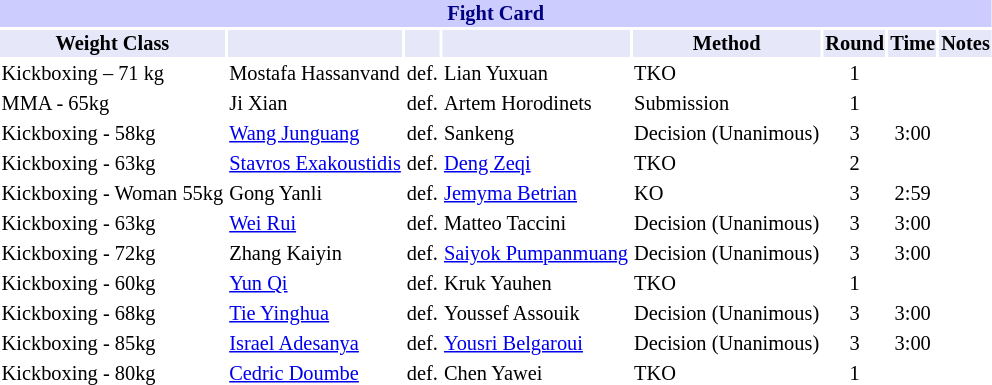<table class="toccolours" style="font-size: 85%;">
<tr>
<th colspan="8" style="background-color: #ccf; color: #000080; text-align: center;"><strong>Fight Card</strong></th>
</tr>
<tr>
<th colspan="1" style="background-color: #E6E8FA; color: #000000; text-align: center;">Weight Class</th>
<th colspan="1" style="background-color: #E6E8FA; color: #000000; text-align: center;"></th>
<th colspan="1" style="background-color: #E6E8FA; color: #000000; text-align: center;"></th>
<th colspan="1" style="background-color: #E6E8FA; color: #000000; text-align: center;"></th>
<th colspan="1" style="background-color: #E6E8FA; color: #000000; text-align: center;">Method</th>
<th colspan="1" style="background-color: #E6E8FA; color: #000000; text-align: center;">Round</th>
<th colspan="1" style="background-color: #E6E8FA; color: #000000; text-align: center;">Time</th>
<th colspan="1" style="background-color: #E6E8FA; color: #000000; text-align: center;">Notes</th>
</tr>
<tr>
<td>Kickboxing – 71 kg</td>
<td> Mostafa Hassanvand</td>
<td align=center>def.</td>
<td> Lian Yuxuan</td>
<td>TKO</td>
<td align=center>1</td>
<td align=center></td>
<td></td>
</tr>
<tr>
<td>MMA - 65kg</td>
<td> Ji Xian</td>
<td align=center>def.</td>
<td> Artem Horodinets</td>
<td>Submission</td>
<td align=center>1</td>
<td align=center></td>
<td></td>
</tr>
<tr>
<td>Kickboxing - 58kg</td>
<td> <a href='#'>Wang Junguang</a></td>
<td align=center>def.</td>
<td> Sankeng</td>
<td>Decision (Unanimous)</td>
<td align=center>3</td>
<td align=center>3:00</td>
<td></td>
</tr>
<tr>
<td>Kickboxing - 63kg</td>
<td> <a href='#'>Stavros Exakoustidis</a></td>
<td align=center>def.</td>
<td> <a href='#'>Deng Zeqi</a></td>
<td>TKO</td>
<td align=center>2</td>
<td align=center></td>
<td></td>
</tr>
<tr>
<td>Kickboxing - Woman 55kg</td>
<td> Gong Yanli</td>
<td align=center>def.</td>
<td> <a href='#'>Jemyma Betrian</a></td>
<td>KO</td>
<td align=center>3</td>
<td align=center>2:59</td>
<td></td>
</tr>
<tr>
<td>Kickboxing - 63kg</td>
<td> <a href='#'>Wei Rui</a></td>
<td align=center>def.</td>
<td> Matteo Taccini</td>
<td>Decision (Unanimous)</td>
<td align=center>3</td>
<td align=center>3:00</td>
<td></td>
</tr>
<tr>
<td>Kickboxing - 72kg</td>
<td> Zhang Kaiyin</td>
<td align=center>def.</td>
<td> <a href='#'>Saiyok Pumpanmuang</a></td>
<td>Decision (Unanimous)</td>
<td align=center>3</td>
<td align=center>3:00</td>
<td></td>
</tr>
<tr>
<td>Kickboxing - 60kg</td>
<td> <a href='#'>Yun Qi</a></td>
<td align=center>def.</td>
<td> Kruk Yauhen</td>
<td>TKO</td>
<td align=center>1</td>
<td align=center></td>
<td></td>
</tr>
<tr>
<td>Kickboxing - 68kg</td>
<td> <a href='#'>Tie Yinghua</a></td>
<td align=center>def.</td>
<td> Youssef Assouik</td>
<td>Decision (Unanimous)</td>
<td align=center>3</td>
<td align=center>3:00</td>
<td></td>
</tr>
<tr>
<td>Kickboxing - 85kg</td>
<td> <a href='#'>Israel Adesanya</a></td>
<td align=center>def.</td>
<td> <a href='#'>Yousri Belgaroui</a></td>
<td>Decision (Unanimous)</td>
<td align=center>3</td>
<td align=center>3:00</td>
<td></td>
</tr>
<tr>
<td>Kickboxing - 80kg</td>
<td> <a href='#'>Cedric Doumbe</a></td>
<td align=center>def.</td>
<td> Chen Yawei</td>
<td>TKO</td>
<td align=center>1</td>
<td align=center></td>
<td></td>
</tr>
<tr>
</tr>
</table>
